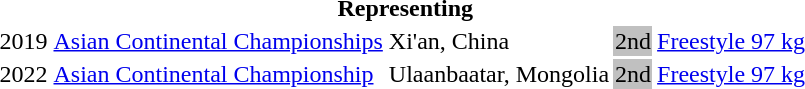<table>
<tr>
<th colspan="6">Representing </th>
</tr>
<tr>
<td>2019</td>
<td><a href='#'>Asian Continental Championships</a></td>
<td>Xi'an, China</td>
<td align="center" bgcolor="silver">2nd</td>
<td><a href='#'>Freestyle 97 kg</a></td>
<td></td>
</tr>
<tr>
<td>2022</td>
<td><a href='#'>Asian Continental Championship</a></td>
<td>Ulaanbaatar, Mongolia</td>
<td align="center" bgcolor="silver">2nd</td>
<td><a href='#'>Freestyle 97 kg</a></td>
<td></td>
</tr>
</table>
